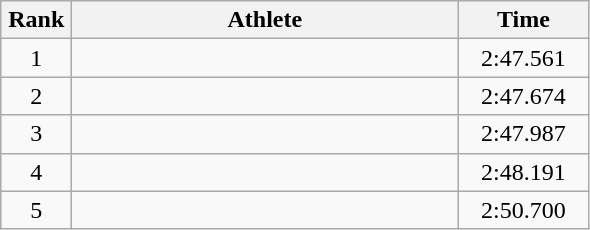<table class=wikitable style="text-align:center">
<tr>
<th width=40>Rank</th>
<th width=250>Athlete</th>
<th width=80>Time</th>
</tr>
<tr>
<td>1</td>
<td align=left></td>
<td>2:47.561</td>
</tr>
<tr>
<td>2</td>
<td align=left></td>
<td>2:47.674</td>
</tr>
<tr>
<td>3</td>
<td align=left></td>
<td>2:47.987</td>
</tr>
<tr>
<td>4</td>
<td align=left></td>
<td>2:48.191</td>
</tr>
<tr>
<td>5</td>
<td align=left></td>
<td>2:50.700</td>
</tr>
</table>
